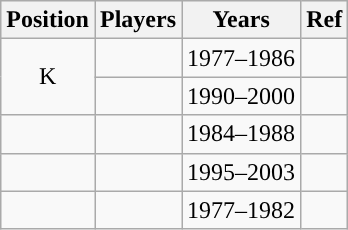<table class="wikitable sortable" >
<tr bgcolor="#efefef">
<th>Position</th>
<th>Players</th>
<th>Years</th>
<th class="unsortable">Ref</th>
</tr>
<tr>
<td rowspan=2 style="text-align:center;">K</td>
<td></td>
<td>1977–1986</td>
<td></td>
</tr>
<tr>
<td></td>
<td>1990–2000</td>
<td></td>
</tr>
<tr>
<td></td>
<td></td>
<td>1984–1988</td>
<td></td>
</tr>
<tr>
<td></td>
<td></td>
<td>1995–2003</td>
<td></td>
</tr>
<tr>
<td></td>
<td></td>
<td>1977–1982</td>
<td></td>
</tr>
</table>
